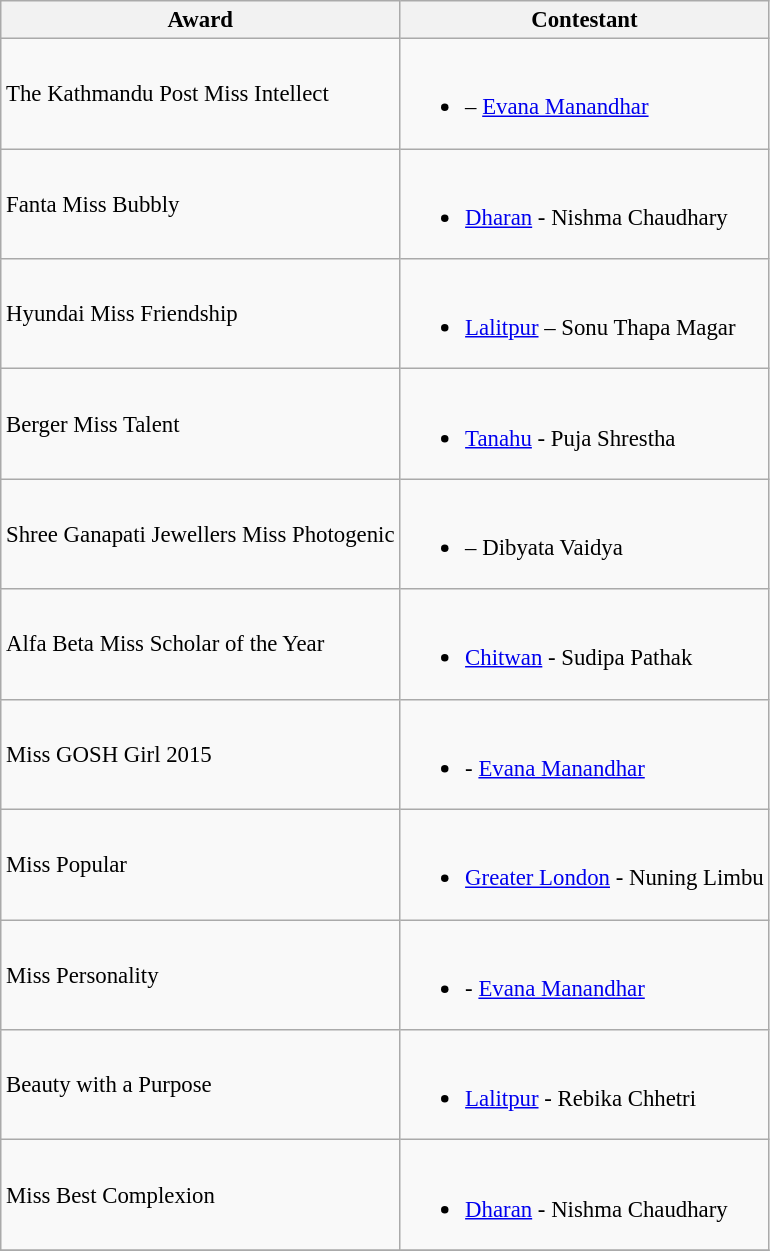<table class="wikitable sortable unsortable" style="font-size: 95%">
<tr>
<th>Award</th>
<th>Contestant</th>
</tr>
<tr>
<td>The Kathmandu Post Miss Intellect</td>
<td><br><ul><li> – <a href='#'>Evana Manandhar</a></li></ul></td>
</tr>
<tr>
<td>Fanta Miss Bubbly</td>
<td><br><ul><li> <a href='#'>Dharan</a> - Nishma Chaudhary</li></ul></td>
</tr>
<tr>
<td>Hyundai Miss Friendship</td>
<td><br><ul><li> <a href='#'>Lalitpur</a> – Sonu Thapa Magar</li></ul></td>
</tr>
<tr>
<td>Berger Miss Talent</td>
<td><br><ul><li> <a href='#'>Tanahu</a> - Puja Shrestha</li></ul></td>
</tr>
<tr>
<td>Shree Ganapati Jewellers Miss Photogenic</td>
<td><br><ul><li> – Dibyata Vaidya</li></ul></td>
</tr>
<tr>
<td>Alfa Beta Miss Scholar of the Year</td>
<td><br><ul><li> <a href='#'>Chitwan</a> - Sudipa Pathak</li></ul></td>
</tr>
<tr>
<td>Miss GOSH Girl 2015</td>
<td><br><ul><li> - <a href='#'>Evana Manandhar</a></li></ul></td>
</tr>
<tr>
<td>Miss Popular</td>
<td><br><ul><li> <a href='#'>Greater London</a> - Nuning Limbu</li></ul></td>
</tr>
<tr>
<td>Miss Personality</td>
<td><br><ul><li> - <a href='#'>Evana Manandhar</a></li></ul></td>
</tr>
<tr>
<td>Beauty with a Purpose</td>
<td><br><ul><li> <a href='#'>Lalitpur</a> - Rebika Chhetri</li></ul></td>
</tr>
<tr>
<td>Miss Best Complexion</td>
<td><br><ul><li> <a href='#'>Dharan</a> - Nishma Chaudhary</li></ul></td>
</tr>
<tr>
</tr>
</table>
